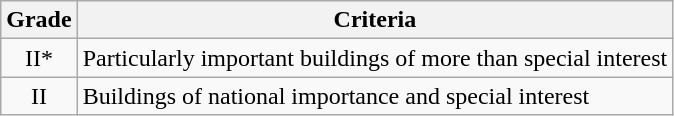<table class="wikitable">
<tr>
<th>Grade</th>
<th>Criteria</th>
</tr>
<tr>
<td align="center" >II*</td>
<td>Particularly important buildings of more than special interest</td>
</tr>
<tr>
<td align="center" >II</td>
<td>Buildings of national importance and special interest</td>
</tr>
</table>
